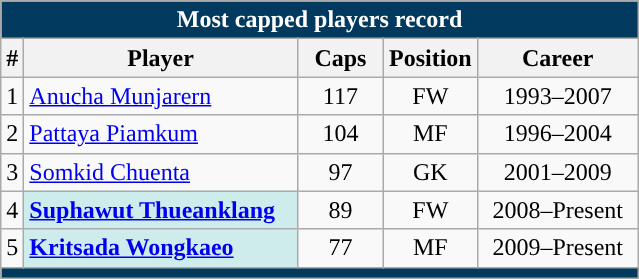<table class="wikitable" style="text-align: center;">
<tr>
<th colspan=5 style="background: #013A5E; color: #FFFFFF;">Most capped players record</th>
</tr>
<tr>
<th>#</th>
<th width=175px>Player</th>
<th width=50px>Caps</th>
<th width=50px>Position</th>
<th width=100px>Career</th>
</tr>
<tr>
<td>1</td>
<td style="text-align: left;"><a href='#'>Anucha Munjarern</a></td>
<td>117</td>
<td>FW</td>
<td>1993–2007</td>
</tr>
<tr>
<td>2</td>
<td style="text-align: left;"><a href='#'>Pattaya Piamkum</a></td>
<td>104</td>
<td>MF</td>
<td>1996–2004</td>
</tr>
<tr>
<td>3</td>
<td style="text-align: left;"><a href='#'>Somkid Chuenta</a></td>
<td>97</td>
<td>GK</td>
<td>2001–2009</td>
</tr>
<tr>
<td>4</td>
<td style="text-align: left; background: #CFECEC;"><strong><a href='#'>Suphawut Thueanklang</a></strong></td>
<td>89</td>
<td>FW</td>
<td>2008–Present</td>
</tr>
<tr>
<td>5</td>
<td style="text-align: left; background: #CFECEC;"><strong><a href='#'>Kritsada Wongkaeo</a></strong></td>
<td>77</td>
<td>MF</td>
<td>2009–Present</td>
</tr>
<tr>
<th colspan=5 style="background: #013A5E; color: #FFFFFF;"></th>
</tr>
</table>
